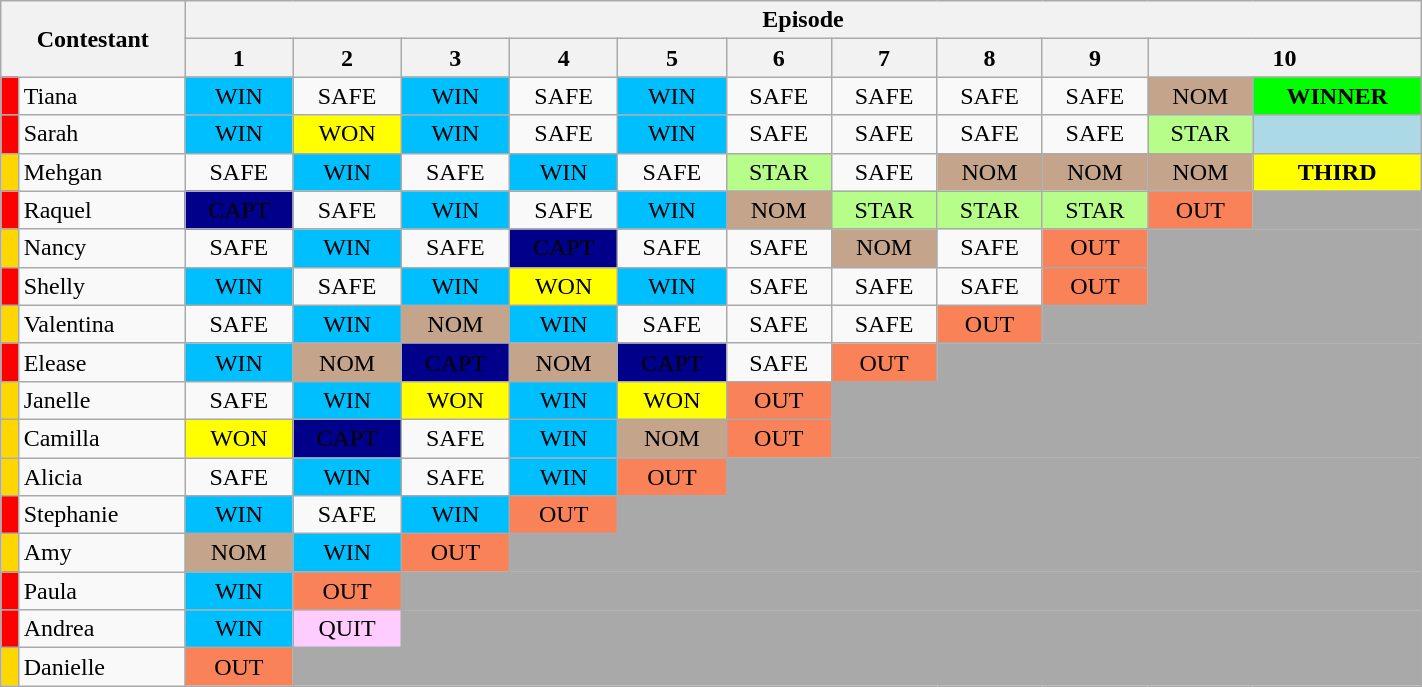<table class="wikitable" style="text-align:center; width:75%">
<tr>
<th rowspan=2 colspan=2>Contestant</th>
<th colspan=13>Episode</th>
</tr>
<tr>
<th colspan=1>1</th>
<th>2</th>
<th>3</th>
<th>4</th>
<th>5</th>
<th>6</th>
<th>7</th>
<th>8</th>
<th>9</th>
<th colspan="2">10</th>
</tr>
<tr>
<td bgcolor="red"></td>
<td align="left">Tiana</td>
<td bgcolor= "deepskyblue">WIN</td>
<td>SAFE</td>
<td bgcolor= "deepskyblue">WIN</td>
<td>SAFE</td>
<td bgcolor= "deepskyblue">WIN</td>
<td>SAFE</td>
<td>SAFE</td>
<td>SAFE</td>
<td>SAFE</td>
<td bgcolor="#C4A48A">NOM</td>
<td bgcolor="lime"><strong>WINNER</strong></td>
</tr>
<tr>
<td bgcolor="red"></td>
<td align="left">Sarah</td>
<td bgcolor= "deepskyblue">WIN</td>
<td bgcolor="yellow">WON</td>
<td bgcolor= "deepskyblue">WIN</td>
<td>SAFE</td>
<td bgcolor="deepskyblue">WIN</td>
<td>SAFE</td>
<td>SAFE</td>
<td>SAFE</td>
<td>SAFE</td>
<td bgcolor="#B7FD89">STAR</td>
<td bgcolor="lightblue"><strong></strong></td>
</tr>
<tr>
<td bgcolor="gold"></td>
<td align="left">Mehgan</td>
<td>SAFE</td>
<td bgcolor= "deepskyblue">WIN</td>
<td>SAFE</td>
<td bgcolor= "deepskyblue">WIN</td>
<td>SAFE</td>
<td bgcolor="#B7FD89">STAR</td>
<td>SAFE</td>
<td bgcolor="#C4A48A">NOM</td>
<td bgcolor="#C4A48A">NOM</td>
<td bgcolor="#C4A48A">NOM</td>
<td bgcolor="yellow"><strong>THIRD</strong></td>
</tr>
<tr>
<td bgcolor="red"></td>
<td align="left">Raquel</td>
<td bgcolor="darkblue" >CAPT</td>
<td>SAFE</td>
<td bgcolor= "deepskyblue">WIN</td>
<td>SAFE</td>
<td bgcolor= "deepskyblue">WIN</td>
<td bgcolor="#C4A48A">NOM</td>
<td bgcolor="#B7FD89">STAR</td>
<td bgcolor="#B7FD89">STAR</td>
<td bgcolor="#B7FD89">STAR</td>
<td bgcolor="#FA8258">OUT</td>
<td style="background:darkgrey;" colspan="1"></td>
</tr>
<tr>
<td bgcolor="gold"></td>
<td align="left">Nancy</td>
<td>SAFE</td>
<td bgcolor= "deepskyblue">WIN</td>
<td>SAFE</td>
<td bgcolor="darkblue" >CAPT</td>
<td>SAFE</td>
<td>SAFE</td>
<td bgcolor="#C4A48A">NOM</td>
<td>SAFE</td>
<td bgcolor="#FA8258">OUT</td>
<td style="background:darkgrey;" colspan="2"></td>
</tr>
<tr>
<td bgcolor="red"></td>
<td align="left">Shelly</td>
<td bgcolor="deepskyblue">WIN</td>
<td>SAFE</td>
<td bgcolor= "deepskyblue">WIN</td>
<td bgcolor="yellow">WON</td>
<td bgcolor="deepskyblue">WIN</td>
<td>SAFE</td>
<td>SAFE</td>
<td>SAFE</td>
<td bgcolor="#FA8258">OUT</td>
<td style="background:darkgrey;" colspan="2"></td>
</tr>
<tr>
<td bgcolor="gold"></td>
<td align="left">Valentina</td>
<td>SAFE</td>
<td bgcolor= "deepskyblue">WIN</td>
<td bgcolor="#C4A48A">NOM</td>
<td bgcolor= "deepskyblue">WIN</td>
<td>SAFE</td>
<td>SAFE</td>
<td>SAFE</td>
<td bgcolor="#FA8258">OUT</td>
<td style="background:darkgrey;" colspan="3"></td>
</tr>
<tr>
<td bgcolor="red"></td>
<td align="left">Elease</td>
<td bgcolor= "deepskyblue">WIN</td>
<td bgcolor="#C4A48A">NOM</td>
<td bgcolor="darkblue" >CAPT</td>
<td bgcolor="#C4A48A">NOM</td>
<td bgcolor="darkblue" >CAPT</td>
<td>SAFE</td>
<td bgcolor="#FA8258">OUT</td>
<td style="background:darkgrey;" colspan="4"></td>
</tr>
<tr>
<td bgcolor="gold"></td>
<td align="left">Janelle</td>
<td>SAFE</td>
<td bgcolor= "deepskyblue">WIN</td>
<td bgcolor="yellow">WON</td>
<td bgcolor= "deepskyblue">WIN</td>
<td bgcolor="yellow">WON</td>
<td bgcolor="#FA8258">OUT</td>
<td style="background:darkgrey;" colspan="5"></td>
</tr>
<tr>
<td bgcolor="gold"></td>
<td align="left">Camilla</td>
<td bgcolor="yellow">WON</td>
<td bgcolor="darkblue" >CAPT</td>
<td>SAFE</td>
<td bgcolor="deepskyblue">WIN</td>
<td bgcolor="#C4A48A">NOM</td>
<td bgcolor="#FA8258">OUT</td>
<td style="background:darkgrey;" colspan="5"></td>
</tr>
<tr>
<td bgcolor="gold"></td>
<td align="left">Alicia</td>
<td>SAFE</td>
<td bgcolor= "deepskyblue">WIN</td>
<td>SAFE</td>
<td bgcolor= "deepskyblue">WIN</td>
<td bgcolor="#FA8258">OUT</td>
<td style="background:darkgrey;" colspan="6"></td>
</tr>
<tr>
<td bgcolor="red"></td>
<td align="left">Stephanie</td>
<td bgcolor= "deepskyblue">WIN</td>
<td>SAFE</td>
<td bgcolor= "deepskyblue">WIN</td>
<td bgcolor="#FA8258">OUT</td>
<td style="background:darkgrey;" colspan="7"></td>
</tr>
<tr>
<td bgcolor="gold"></td>
<td align="left">Amy</td>
<td bgcolor="#C4A48A">NOM</td>
<td bgcolor= "deepskyblue">WIN</td>
<td bgcolor="#FA8258">OUT</td>
<td style="background:darkgrey;" colspan="8"></td>
</tr>
<tr>
<td bgcolor="red"></td>
<td align="left">Paula</td>
<td bgcolor= "deepskyblue">WIN</td>
<td bgcolor="#FA8258">OUT</td>
<td style="background:darkgrey;" colspan="9"></td>
</tr>
<tr>
<td bgcolor="red"></td>
<td align="left">Andrea</td>
<td bgcolor= "deepskyblue">WIN</td>
<td bgcolor="#fcf">QUIT</td>
<td style="background:darkgrey;" colspan="9"></td>
</tr>
<tr>
<td bgcolor="gold"></td>
<td align="left">Danielle</td>
<td bgcolor="#FA8258">OUT</td>
<td style="background:darkgrey;" colspan="10"></td>
</tr>
</table>
